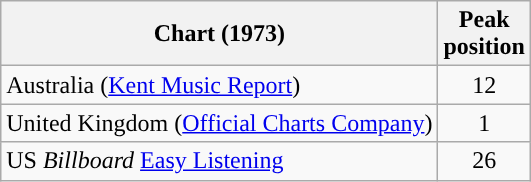<table class="wikitable">
<tr>
<th scope="col">Chart (1973)</th>
<th>Peak<br>position</th>
</tr>
<tr>
<td>Australia (<a href='#'>Kent Music Report</a>)</td>
<td style="text-align:center;">12</td>
</tr>
<tr>
<td>United Kingdom (<a href='#'>Official Charts Company</a>)</td>
<td style="text-align:center;">1</td>
</tr>
<tr>
<td align="left">US <em>Billboard</em> <a href='#'>Easy Listening</a></td>
<td align="center">26</td>
</tr>
</table>
